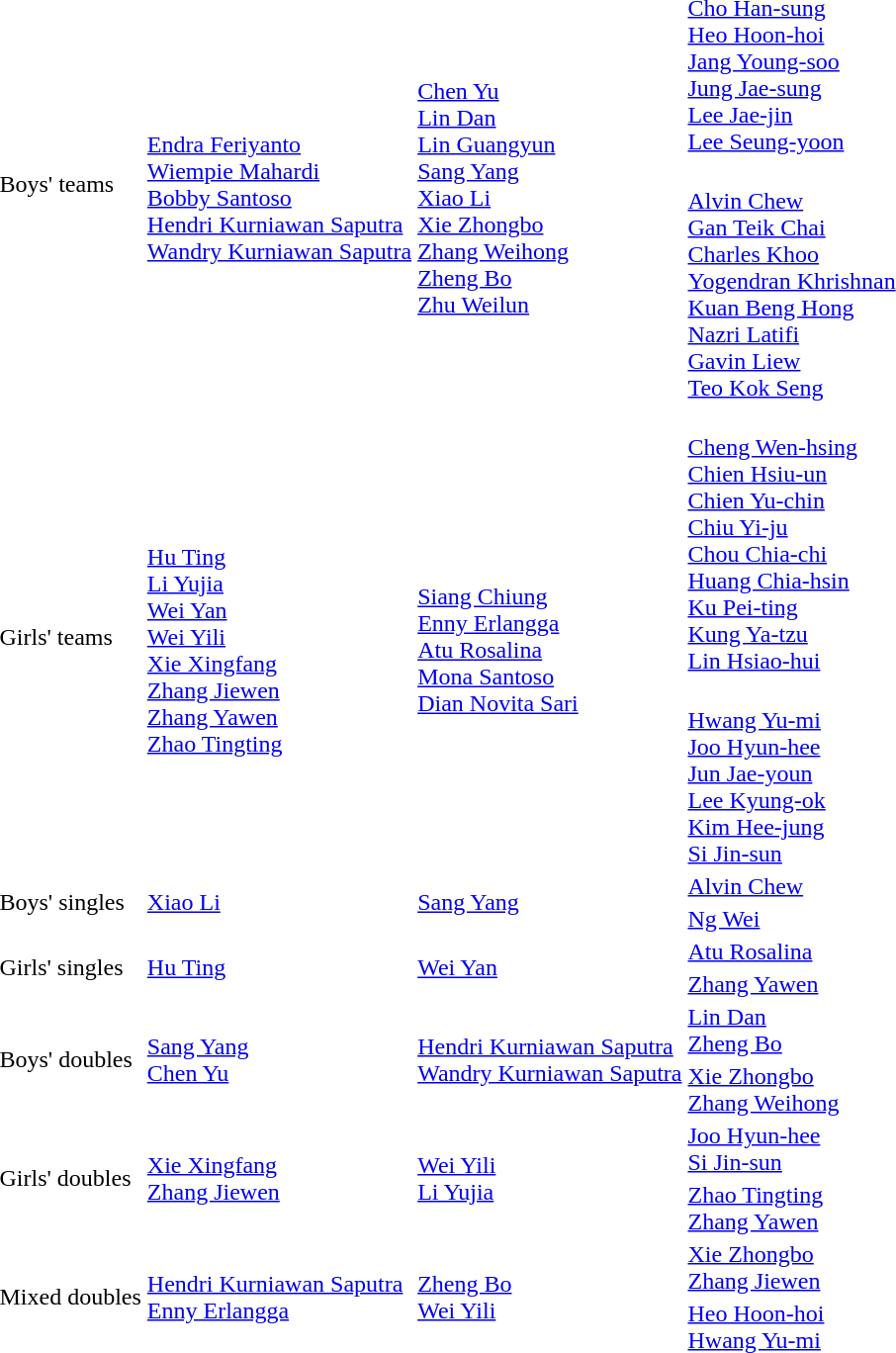<table>
<tr>
<td rowspan=2>Boys' teams<br></td>
<td rowspan=2><br><a href='#'>Endra Feriyanto</a><br><a href='#'>Wiempie Mahardi</a><br><a href='#'>Bobby Santoso</a><br><a href='#'>Hendri Kurniawan Saputra</a><br><a href='#'>Wandry Kurniawan Saputra</a></td>
<td rowspan=2><br><a href='#'>Chen Yu</a><br><a href='#'>Lin Dan</a><br><a href='#'>Lin Guangyun</a><br><a href='#'>Sang Yang</a><br><a href='#'>Xiao Li</a><br><a href='#'>Xie Zhongbo</a><br><a href='#'>Zhang Weihong</a><br><a href='#'>Zheng Bo</a><br><a href='#'>Zhu Weilun</a></td>
<td><br><a href='#'>Cho Han-sung</a><br><a href='#'>Heo Hoon-hoi</a><br><a href='#'>Jang Young-soo</a><br><a href='#'>Jung Jae-sung</a><br><a href='#'>Lee Jae-jin</a><br><a href='#'>Lee Seung-yoon</a></td>
</tr>
<tr>
<td><br><a href='#'>Alvin Chew</a><br><a href='#'>Gan Teik Chai</a><br><a href='#'>Charles Khoo</a><br><a href='#'>Yogendran Khrishnan</a><br><a href='#'>Kuan Beng Hong</a><br><a href='#'>Nazri Latifi</a><br><a href='#'>Gavin Liew</a><br><a href='#'>Teo Kok Seng</a></td>
</tr>
<tr>
<td rowspan=2>Girls' teams<br></td>
<td rowspan=2><br><a href='#'>Hu Ting</a><br><a href='#'>Li Yujia</a><br><a href='#'>Wei Yan</a><br><a href='#'>Wei Yili</a><br><a href='#'>Xie Xingfang</a><br><a href='#'>Zhang Jiewen</a><br><a href='#'>Zhang Yawen</a><br><a href='#'>Zhao Tingting</a></td>
<td rowspan=2><br><a href='#'>Siang Chiung</a><br><a href='#'>Enny Erlangga</a><br><a href='#'>Atu Rosalina</a><br><a href='#'>Mona Santoso</a><br><a href='#'>Dian Novita Sari</a></td>
<td><br><a href='#'>Cheng Wen-hsing</a><br><a href='#'>Chien Hsiu-un</a><br><a href='#'>Chien Yu-chin</a><br><a href='#'>Chiu Yi-ju</a><br><a href='#'>Chou Chia-chi</a><br><a href='#'>Huang Chia-hsin</a><br><a href='#'>Ku Pei-ting</a><br><a href='#'>Kung Ya-tzu</a><br><a href='#'>Lin Hsiao-hui</a></td>
</tr>
<tr>
<td><br><a href='#'>Hwang Yu-mi</a><br><a href='#'>Joo Hyun-hee</a><br><a href='#'>Jun Jae-youn</a><br><a href='#'>Lee Kyung-ok</a><br><a href='#'>Kim Hee-jung</a><br><a href='#'>Si Jin-sun</a></td>
</tr>
<tr>
<td rowspan=2>Boys' singles</td>
<td rowspan=2> <a href='#'>Xiao Li</a></td>
<td rowspan=2> <a href='#'>Sang Yang</a></td>
<td> <a href='#'>Alvin Chew</a></td>
</tr>
<tr>
<td> <a href='#'>Ng Wei</a></td>
</tr>
<tr>
<td rowspan=2>Girls' singles</td>
<td rowspan=2> <a href='#'>Hu Ting</a></td>
<td rowspan=2> <a href='#'>Wei Yan</a></td>
<td> <a href='#'>Atu Rosalina</a></td>
</tr>
<tr>
<td> <a href='#'>Zhang Yawen</a></td>
</tr>
<tr>
<td rowspan=2>Boys' doubles</td>
<td rowspan=2> <a href='#'>Sang Yang</a><br> <a href='#'>Chen Yu</a></td>
<td rowspan=2> <a href='#'>Hendri Kurniawan Saputra</a><br> <a href='#'>Wandry Kurniawan Saputra</a></td>
<td> <a href='#'>Lin Dan</a><br> <a href='#'>Zheng Bo</a></td>
</tr>
<tr>
<td> <a href='#'>Xie Zhongbo</a><br> <a href='#'>Zhang Weihong</a></td>
</tr>
<tr>
<td rowspan=2>Girls' doubles</td>
<td rowspan=2> <a href='#'>Xie Xingfang</a><br> <a href='#'>Zhang Jiewen</a></td>
<td rowspan=2> <a href='#'>Wei Yili</a><br> <a href='#'>Li Yujia</a></td>
<td> <a href='#'>Joo Hyun-hee</a><br> <a href='#'>Si Jin-sun</a></td>
</tr>
<tr>
<td> <a href='#'>Zhao Tingting</a><br> <a href='#'>Zhang Yawen</a></td>
</tr>
<tr>
<td rowspan=2>Mixed doubles</td>
<td rowspan=2> <a href='#'>Hendri Kurniawan Saputra</a><br> <a href='#'>Enny Erlangga</a></td>
<td rowspan=2> <a href='#'>Zheng Bo</a><br> <a href='#'>Wei Yili</a></td>
<td> <a href='#'>Xie Zhongbo</a><br> <a href='#'>Zhang Jiewen</a></td>
</tr>
<tr>
<td> <a href='#'>Heo Hoon-hoi</a><br> <a href='#'>Hwang Yu-mi</a></td>
</tr>
</table>
